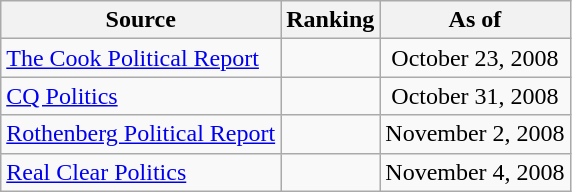<table class="wikitable" style="text-align:center">
<tr>
<th>Source</th>
<th>Ranking</th>
<th>As of</th>
</tr>
<tr>
<td align=left><a href='#'>The Cook Political Report</a></td>
<td></td>
<td>October 23, 2008</td>
</tr>
<tr>
<td align=left><a href='#'>CQ Politics</a></td>
<td></td>
<td>October 31, 2008</td>
</tr>
<tr>
<td align=left><a href='#'>Rothenberg Political Report</a></td>
<td></td>
<td>November 2, 2008</td>
</tr>
<tr>
<td align=left><a href='#'>Real Clear Politics</a></td>
<td></td>
<td>November 4, 2008</td>
</tr>
</table>
